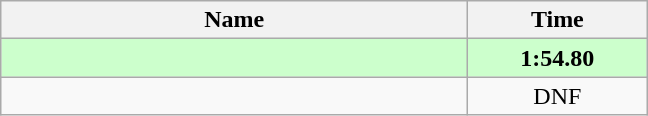<table class="wikitable" style="text-align:center;">
<tr>
<th style="width:19em">Name</th>
<th style="width:7em">Time</th>
</tr>
<tr bgcolor=ccffcc>
<td align=left><strong></strong></td>
<td><strong>1:54.80</strong></td>
</tr>
<tr>
<td align=left></td>
<td>DNF</td>
</tr>
</table>
